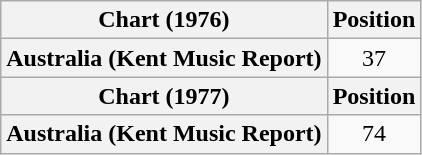<table class="wikitable sortable plainrowheaders">
<tr>
<th>Chart (1976)</th>
<th>Position</th>
</tr>
<tr>
<th scope="row">Australia (Kent Music Report)</th>
<td align="center">37</td>
</tr>
<tr>
<th>Chart (1977)</th>
<th>Position</th>
</tr>
<tr>
<th scope="row">Australia (Kent Music Report)</th>
<td align="center">74</td>
</tr>
</table>
